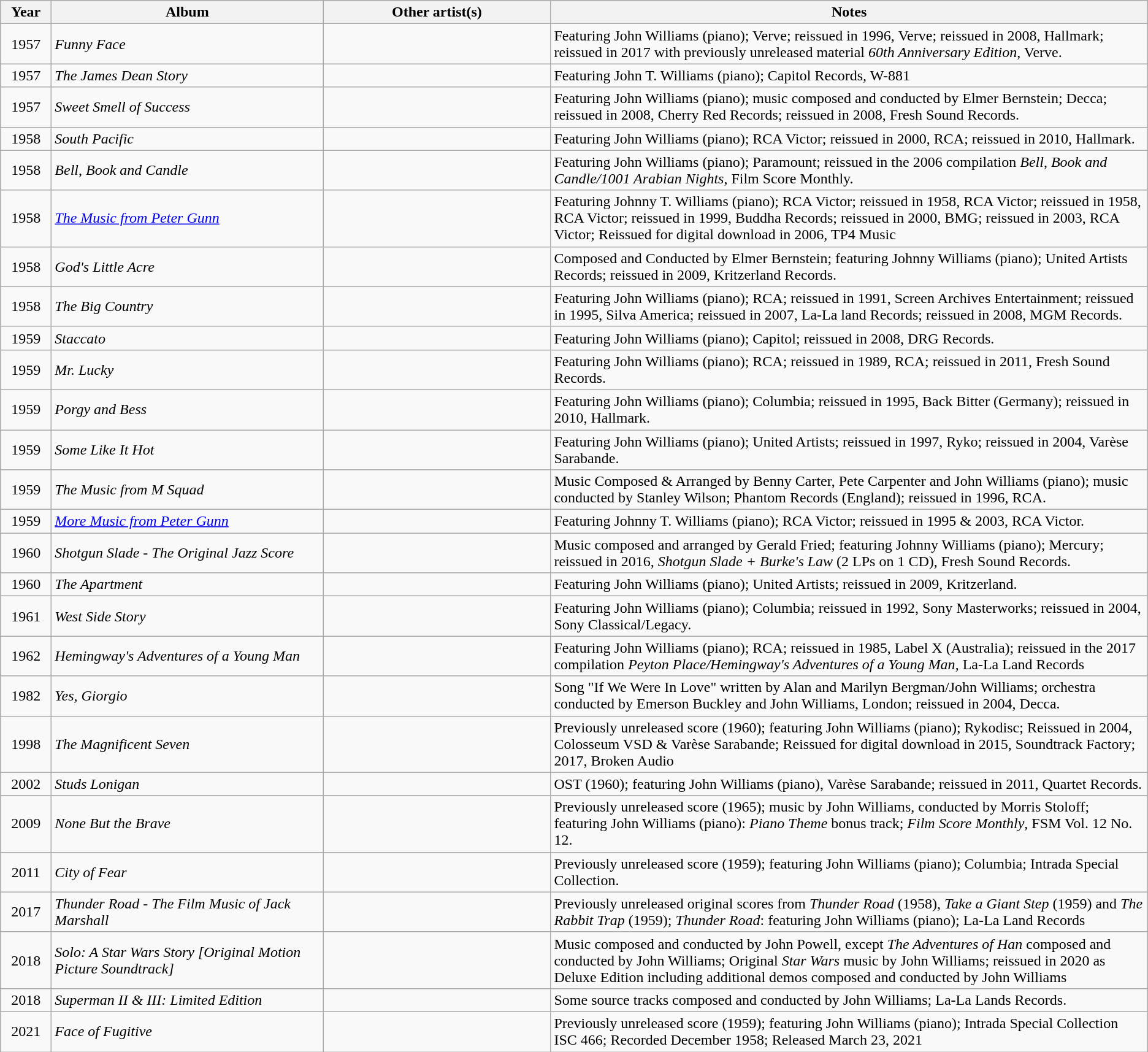<table class="wikitable sortable">
<tr>
<th style="width:3em">Year</th>
<th style="width:18em">Album</th>
<th style="width:15em">Other artist(s)</th>
<th class="unsortable">Notes</th>
</tr>
<tr>
<td style="text-align:center;">1957</td>
<td><em>Funny Face</em></td>
<td style="text-align:center;"></td>
<td>Featuring John Williams (piano); Verve; reissued in 1996, Verve; reissued in 2008, Hallmark; reissued in 2017 with previously unreleased material <em>60th Anniversary Edition</em>, Verve.</td>
</tr>
<tr>
<td style="text-align:center;">1957</td>
<td><em>The James Dean Story</em></td>
<td style="text-align:center;"></td>
<td>Featuring John T. Williams (piano); Capitol Records, W-881</td>
</tr>
<tr>
<td style="text-align:center;">1957</td>
<td><em>Sweet Smell of Success</em></td>
<td style="text-align:center;"></td>
<td>Featuring John Williams (piano); music composed and conducted by Elmer Bernstein; Decca; reissued in 2008, Cherry Red Records; reissued in 2008, Fresh Sound Records.</td>
</tr>
<tr>
<td style="text-align:center;">1958</td>
<td><em>South Pacific</em></td>
<td style="text-align:center;"></td>
<td>Featuring John Williams (piano); RCA Victor; reissued in 2000, RCA; reissued in 2010, Hallmark.</td>
</tr>
<tr>
<td style="text-align:center;">1958</td>
<td><em>Bell, Book and Candle</em></td>
<td style="text-align:center;"></td>
<td>Featuring John Williams (piano); Paramount; reissued in the 2006 compilation <em>Bell, Book and Candle/1001 Arabian Nights</em>, Film Score Monthly.</td>
</tr>
<tr>
<td style="text-align:center;">1958</td>
<td><em><a href='#'>The Music from Peter Gunn</a></em></td>
<td style="text-align:center;"></td>
<td>Featuring Johnny T. Williams (piano); RCA Victor; reissued in 1958, RCA Victor; reissued in 1958, RCA Victor; reissued in 1999, Buddha Records; reissued in 2000, BMG; reissued in 2003, RCA Victor; Reissued for digital download in 2006, TP4 Music</td>
</tr>
<tr>
<td style="text-align:center;">1958</td>
<td><em>God's Little Acre</em></td>
<td style="text-align:center;"></td>
<td>Composed and Conducted by Elmer Bernstein; featuring Johnny Williams (piano); United Artists Records; reissued in 2009, Kritzerland Records.</td>
</tr>
<tr>
<td style="text-align:center;">1958</td>
<td><em>The Big Country</em></td>
<td style="text-align:center;"></td>
<td>Featuring John Williams (piano); RCA; reissued in 1991, Screen Archives Entertainment; reissued in 1995, Silva America; reissued in 2007, La-La land Records; reissued in 2008, MGM Records.</td>
</tr>
<tr>
<td style="text-align:center;">1959</td>
<td><em>Staccato</em></td>
<td style="text-align:center;"></td>
<td>Featuring John Williams (piano); Capitol; reissued in 2008, DRG Records.</td>
</tr>
<tr>
<td style="text-align:center;">1959</td>
<td><em>Mr. Lucky</em></td>
<td style="text-align:center;"></td>
<td>Featuring John Williams (piano); RCA; reissued in 1989, RCA; reissued in 2011, Fresh Sound Records.</td>
</tr>
<tr>
<td style="text-align:center;">1959</td>
<td><em>Porgy and Bess</em></td>
<td style="text-align:center;"></td>
<td>Featuring John Williams (piano); Columbia; reissued in 1995, Back Bitter (Germany); reissued in 2010, Hallmark.</td>
</tr>
<tr>
<td style="text-align:center;">1959</td>
<td><em>Some Like It Hot</em></td>
<td style="text-align:center;"></td>
<td>Featuring John Williams (piano); United Artists; reissued in 1997, Ryko; reissued in 2004, Varèse Sarabande.</td>
</tr>
<tr>
<td style="text-align:center;">1959</td>
<td><em>The Music from M Squad</em></td>
<td style="text-align:center;"></td>
<td>Music Composed & Arranged by Benny Carter, Pete Carpenter and John Williams (piano); music conducted by Stanley Wilson; Phantom Records (England); reissued in 1996, RCA.</td>
</tr>
<tr>
<td style="text-align:center;">1959</td>
<td><em><a href='#'>More Music from Peter Gunn</a></em></td>
<td style="text-align:center;"></td>
<td>Featuring Johnny T. Williams (piano); RCA Victor; reissued in 1995 & 2003, RCA Victor.</td>
</tr>
<tr>
<td style="text-align:center;">1960</td>
<td><em>Shotgun Slade - The Original Jazz Score</em></td>
<td style="text-align:center;"></td>
<td>Music composed and arranged by Gerald Fried; featuring Johnny Williams (piano); Mercury; reissued in 2016, <em>Shotgun Slade + Burke's Law</em> (2 LPs on 1 CD), Fresh Sound Records.</td>
</tr>
<tr>
<td style="text-align:center;">1960</td>
<td><em>The Apartment</em></td>
<td style="text-align:center;"></td>
<td>Featuring John Williams (piano); United Artists; reissued in 2009, Kritzerland.</td>
</tr>
<tr>
<td style="text-align:center;">1961</td>
<td><em>West Side Story</em></td>
<td style="text-align:center;"></td>
<td>Featuring John Williams (piano); Columbia; reissued in 1992, Sony Masterworks; reissued in 2004, Sony Classical/Legacy.</td>
</tr>
<tr>
<td style="text-align:center;">1962</td>
<td><em>Hemingway's Adventures of a Young Man</em></td>
<td style="text-align:center;"></td>
<td>Featuring John Williams (piano); RCA; reissued in 1985, Label X (Australia); reissued in the 2017 compilation <em>Peyton Place/Hemingway's Adventures of a Young Man</em>, La-La Land Records</td>
</tr>
<tr>
<td style="text-align:center;">1982</td>
<td><em>Yes, Giorgio</em></td>
<td style="text-align:center;"></td>
<td>Song "If We Were In Love" written by Alan and Marilyn Bergman/John Williams; orchestra conducted by Emerson Buckley and John Williams, London; reissued in 2004, Decca.</td>
</tr>
<tr>
<td style="text-align:center;">1998</td>
<td><em>The Magnificent Seven</em></td>
<td style="text-align:center;"></td>
<td>Previously unreleased score (1960); featuring John Williams (piano); Rykodisc; Reissued in 2004, Colosseum VSD & Varèse Sarabande; Reissued for digital download in 2015, Soundtrack Factory; 2017, Broken Audio</td>
</tr>
<tr>
<td style="text-align:center;">2002</td>
<td><em>Studs Lonigan</em></td>
<td style="text-align:center;"></td>
<td>OST (1960); featuring John Williams (piano), Varèse Sarabande; reissued in 2011, Quartet Records.</td>
</tr>
<tr>
<td style="text-align:center;">2009</td>
<td><em>None But the Brave</em></td>
<td style="text-align:center;"></td>
<td>Previously unreleased score (1965); music by John Williams, conducted by Morris Stoloff; featuring John Williams (piano): <em>Piano Theme</em> bonus track; <em>Film Score Monthly</em>, FSM Vol. 12 No. 12.</td>
</tr>
<tr>
<td style="text-align:center;">2011</td>
<td><em>City of Fear</em></td>
<td style="text-align:center;"></td>
<td>Previously unreleased score (1959); featuring John Williams (piano); Columbia; Intrada Special Collection.</td>
</tr>
<tr>
<td style="text-align:center;">2017</td>
<td><em>Thunder Road - The Film Music of Jack Marshall</em></td>
<td style="text-align:center;"></td>
<td>Previously unreleased original scores from <em>Thunder Road</em> (1958), <em>Take a Giant Step</em> (1959) and <em>The Rabbit Trap</em> (1959); <em>Thunder Road</em>: featuring John Williams (piano); La-La Land Records</td>
</tr>
<tr>
<td style="text-align:center;">2018</td>
<td><em>Solo: A Star Wars Story [Original Motion Picture Soundtrack]</em></td>
<td style="text-align:center;"></td>
<td>Music composed and conducted by John Powell, except <em>The Adventures of Han</em> composed and conducted by John Williams; Original <em>Star Wars</em> music by John Williams; reissued in 2020 as Deluxe Edition including additional demos composed and conducted by John Williams</td>
</tr>
<tr>
<td style="text-align:center;">2018</td>
<td><em>Superman II & III: Limited Edition</em></td>
<td style="text-align:center;"></td>
<td>Some source tracks composed and conducted by John Williams; La-La Lands Records.</td>
</tr>
<tr>
<td style="text-align:center;">2021</td>
<td><em>Face of Fugitive</em></td>
<td style="text-align:center;"></td>
<td>Previously unreleased score (1959); featuring John Williams (piano); Intrada Special Collection ISC 466; Recorded December 1958; Released March 23, 2021</td>
</tr>
</table>
